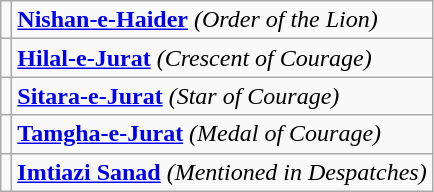<table class="wikitable">
<tr>
<td></td>
<td><strong><a href='#'>Nishan-e-Haider</a></strong> <em>(Order of the Lion)</em></td>
</tr>
<tr>
<td></td>
<td><strong><a href='#'>Hilal-e-Jurat</a></strong> <em>(Crescent of Courage)</em></td>
</tr>
<tr>
<td></td>
<td><strong><a href='#'>Sitara-e-Jurat</a></strong> <em>(Star of Courage)</em></td>
</tr>
<tr>
<td></td>
<td><strong><a href='#'>Tamgha-e-Jurat</a></strong> <em>(Medal of Courage)</em></td>
</tr>
<tr>
<td></td>
<td><strong><a href='#'>Imtiazi Sanad</a></strong> <em>(Mentioned in Despatches)</em></td>
</tr>
</table>
